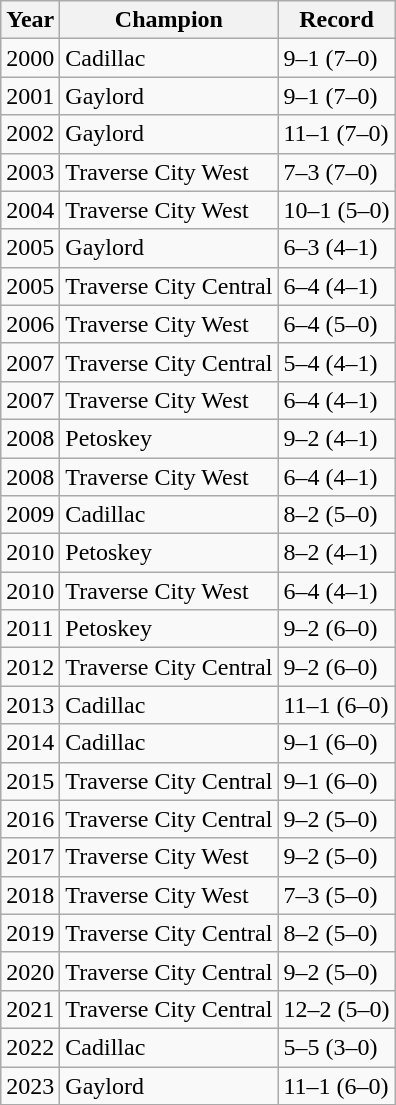<table class=wikitable>
<tr>
<th scope="col">Year</th>
<th scope="col">Champion</th>
<th scope="col">Record</th>
</tr>
<tr>
<td>2000</td>
<td>Cadillac</td>
<td>9–1 (7–0)</td>
</tr>
<tr>
<td>2001</td>
<td>Gaylord</td>
<td>9–1 (7–0)</td>
</tr>
<tr>
<td>2002</td>
<td>Gaylord</td>
<td>11–1 (7–0)</td>
</tr>
<tr>
<td>2003</td>
<td>Traverse City West</td>
<td>7–3 (7–0)</td>
</tr>
<tr>
<td>2004</td>
<td>Traverse City West</td>
<td>10–1 (5–0)</td>
</tr>
<tr>
<td>2005</td>
<td>Gaylord</td>
<td>6–3 (4–1)</td>
</tr>
<tr>
<td>2005</td>
<td>Traverse City Central</td>
<td>6–4 (4–1)</td>
</tr>
<tr>
<td>2006</td>
<td>Traverse City West</td>
<td>6–4 (5–0)</td>
</tr>
<tr>
<td>2007</td>
<td>Traverse City Central</td>
<td>5–4 (4–1)</td>
</tr>
<tr>
<td>2007</td>
<td>Traverse City West</td>
<td>6–4 (4–1)</td>
</tr>
<tr>
<td>2008</td>
<td>Petoskey</td>
<td>9–2 (4–1)</td>
</tr>
<tr>
<td>2008</td>
<td>Traverse City West</td>
<td>6–4 (4–1)</td>
</tr>
<tr>
<td>2009</td>
<td>Cadillac</td>
<td>8–2 (5–0)</td>
</tr>
<tr>
<td>2010</td>
<td>Petoskey</td>
<td>8–2 (4–1)</td>
</tr>
<tr>
<td>2010</td>
<td>Traverse City West</td>
<td>6–4 (4–1)</td>
</tr>
<tr>
<td>2011</td>
<td>Petoskey</td>
<td>9–2 (6–0)</td>
</tr>
<tr>
<td>2012</td>
<td>Traverse City Central</td>
<td>9–2 (6–0)</td>
</tr>
<tr>
<td>2013</td>
<td>Cadillac</td>
<td>11–1 (6–0)</td>
</tr>
<tr>
<td>2014</td>
<td>Cadillac</td>
<td>9–1 (6–0)</td>
</tr>
<tr>
<td>2015</td>
<td>Traverse City Central</td>
<td>9–1 (6–0)</td>
</tr>
<tr>
<td>2016</td>
<td>Traverse City Central</td>
<td>9–2 (5–0)</td>
</tr>
<tr>
<td>2017</td>
<td>Traverse City West</td>
<td>9–2 (5–0)</td>
</tr>
<tr>
<td>2018</td>
<td>Traverse City West</td>
<td>7–3 (5–0)</td>
</tr>
<tr>
<td>2019</td>
<td>Traverse City Central</td>
<td>8–2 (5–0)</td>
</tr>
<tr>
<td>2020</td>
<td>Traverse City Central</td>
<td>9–2 (5–0)</td>
</tr>
<tr>
<td>2021</td>
<td>Traverse City Central</td>
<td>12–2 (5–0)</td>
</tr>
<tr>
<td>2022</td>
<td>Cadillac</td>
<td>5–5 (3–0)</td>
</tr>
<tr>
<td>2023</td>
<td>Gaylord</td>
<td>11–1 (6–0)</td>
</tr>
<tr>
</tr>
</table>
